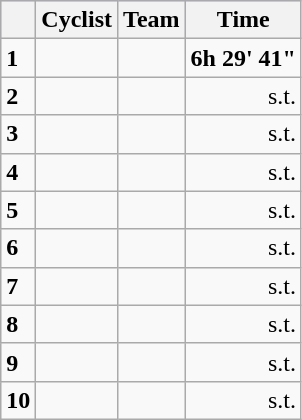<table class="wikitable">
<tr style="background:#ccccff;">
<th></th>
<th>Cyclist</th>
<th>Team</th>
<th>Time</th>
</tr>
<tr>
<td><strong>1</strong></td>
<td><strong></strong></td>
<td><strong></strong></td>
<td align="right"><strong>6h 29' 41"</strong></td>
</tr>
<tr>
<td><strong>2</strong></td>
<td></td>
<td></td>
<td align="right">s.t.</td>
</tr>
<tr>
<td><strong>3</strong></td>
<td></td>
<td></td>
<td align="right">s.t.</td>
</tr>
<tr>
<td><strong>4</strong></td>
<td></td>
<td></td>
<td align="right">s.t.</td>
</tr>
<tr>
<td><strong>5</strong></td>
<td></td>
<td></td>
<td align="right">s.t.</td>
</tr>
<tr>
<td><strong>6</strong></td>
<td></td>
<td></td>
<td align="right">s.t.</td>
</tr>
<tr>
<td><strong>7</strong></td>
<td></td>
<td></td>
<td align="right">s.t.</td>
</tr>
<tr>
<td><strong>8</strong></td>
<td></td>
<td></td>
<td align="right">s.t.</td>
</tr>
<tr>
<td><strong>9</strong></td>
<td></td>
<td></td>
<td align="right">s.t.</td>
</tr>
<tr>
<td><strong>10</strong></td>
<td></td>
<td></td>
<td align="right">s.t.</td>
</tr>
</table>
